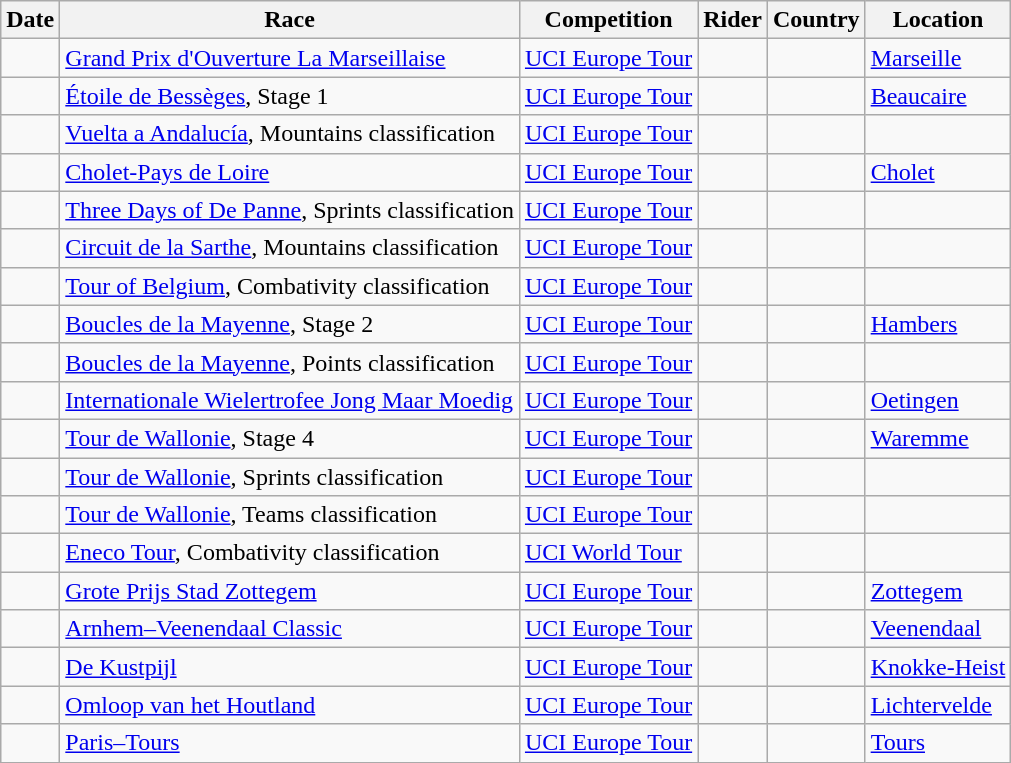<table class="wikitable sortable">
<tr>
<th>Date</th>
<th>Race</th>
<th>Competition</th>
<th>Rider</th>
<th>Country</th>
<th>Location</th>
</tr>
<tr>
<td></td>
<td><a href='#'>Grand Prix d'Ouverture La Marseillaise</a></td>
<td><a href='#'>UCI Europe Tour</a></td>
<td></td>
<td></td>
<td><a href='#'>Marseille</a></td>
</tr>
<tr>
<td></td>
<td><a href='#'>Étoile de Bessèges</a>, Stage 1</td>
<td><a href='#'>UCI Europe Tour</a></td>
<td></td>
<td></td>
<td><a href='#'>Beaucaire</a></td>
</tr>
<tr>
<td></td>
<td><a href='#'>Vuelta a Andalucía</a>, Mountains classification</td>
<td><a href='#'>UCI Europe Tour</a></td>
<td></td>
<td></td>
<td></td>
</tr>
<tr>
<td></td>
<td><a href='#'>Cholet-Pays de Loire</a></td>
<td><a href='#'>UCI Europe Tour</a></td>
<td></td>
<td></td>
<td><a href='#'>Cholet</a></td>
</tr>
<tr>
<td></td>
<td><a href='#'>Three Days of De Panne</a>, Sprints classification</td>
<td><a href='#'>UCI Europe Tour</a></td>
<td></td>
<td></td>
<td></td>
</tr>
<tr>
<td></td>
<td><a href='#'>Circuit de la Sarthe</a>, Mountains classification</td>
<td><a href='#'>UCI Europe Tour</a></td>
<td></td>
<td></td>
<td></td>
</tr>
<tr>
<td></td>
<td><a href='#'>Tour of Belgium</a>, Combativity classification</td>
<td><a href='#'>UCI Europe Tour</a></td>
<td></td>
<td></td>
<td></td>
</tr>
<tr>
<td></td>
<td><a href='#'>Boucles de la Mayenne</a>, Stage 2</td>
<td><a href='#'>UCI Europe Tour</a></td>
<td></td>
<td></td>
<td><a href='#'>Hambers</a></td>
</tr>
<tr>
<td></td>
<td><a href='#'>Boucles de la Mayenne</a>, Points classification</td>
<td><a href='#'>UCI Europe Tour</a></td>
<td></td>
<td></td>
<td></td>
</tr>
<tr>
<td></td>
<td><a href='#'>Internationale Wielertrofee Jong Maar Moedig</a></td>
<td><a href='#'>UCI Europe Tour</a></td>
<td></td>
<td></td>
<td><a href='#'>Oetingen</a></td>
</tr>
<tr>
<td></td>
<td><a href='#'>Tour de Wallonie</a>, Stage 4</td>
<td><a href='#'>UCI Europe Tour</a></td>
<td></td>
<td></td>
<td><a href='#'>Waremme</a></td>
</tr>
<tr>
<td></td>
<td><a href='#'>Tour de Wallonie</a>, Sprints classification</td>
<td><a href='#'>UCI Europe Tour</a></td>
<td></td>
<td></td>
<td></td>
</tr>
<tr>
<td></td>
<td><a href='#'>Tour de Wallonie</a>, Teams classification</td>
<td><a href='#'>UCI Europe Tour</a></td>
<td align="center"></td>
<td></td>
<td></td>
</tr>
<tr>
<td></td>
<td><a href='#'>Eneco Tour</a>, Combativity classification</td>
<td><a href='#'>UCI World Tour</a></td>
<td></td>
<td align="center"></td>
<td></td>
</tr>
<tr>
<td></td>
<td><a href='#'>Grote Prijs Stad Zottegem</a></td>
<td><a href='#'>UCI Europe Tour</a></td>
<td></td>
<td></td>
<td><a href='#'>Zottegem</a></td>
</tr>
<tr>
<td></td>
<td><a href='#'>Arnhem–Veenendaal Classic</a></td>
<td><a href='#'>UCI Europe Tour</a></td>
<td></td>
<td></td>
<td><a href='#'>Veenendaal</a></td>
</tr>
<tr>
<td></td>
<td><a href='#'>De Kustpijl</a></td>
<td><a href='#'>UCI Europe Tour</a></td>
<td></td>
<td></td>
<td><a href='#'>Knokke-Heist</a></td>
</tr>
<tr>
<td></td>
<td><a href='#'>Omloop van het Houtland</a></td>
<td><a href='#'>UCI Europe Tour</a></td>
<td></td>
<td></td>
<td><a href='#'>Lichtervelde</a></td>
</tr>
<tr>
<td></td>
<td><a href='#'>Paris–Tours</a></td>
<td><a href='#'>UCI Europe Tour</a></td>
<td></td>
<td></td>
<td><a href='#'>Tours</a></td>
</tr>
</table>
